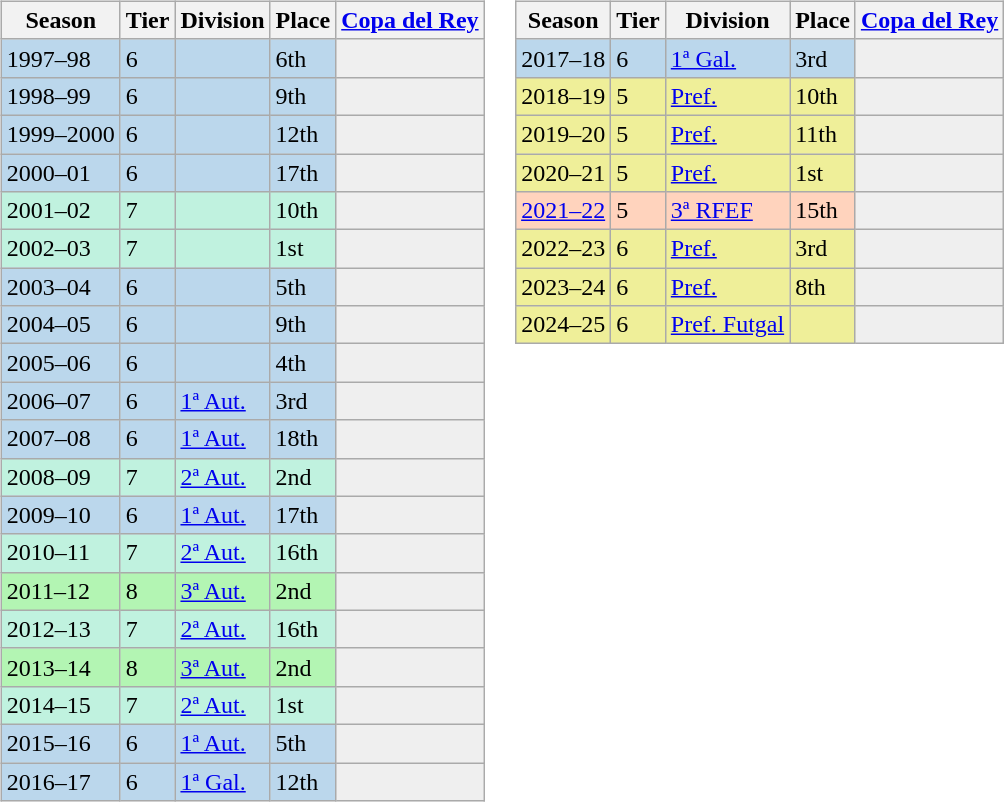<table>
<tr>
<td valign="top" width=0%><br><table class="wikitable">
<tr style="background:#f0f6fa;">
<th>Season</th>
<th>Tier</th>
<th>Division</th>
<th>Place</th>
<th><a href='#'>Copa del Rey</a></th>
</tr>
<tr>
<td style="background:#BBD7EC;">1997–98</td>
<td style="background:#BBD7EC;">6</td>
<td style="background:#BBD7EC;"></td>
<td style="background:#BBD7EC;">6th</td>
<th style="background:#efefef;"></th>
</tr>
<tr>
<td style="background:#BBD7EC;">1998–99</td>
<td style="background:#BBD7EC;">6</td>
<td style="background:#BBD7EC;"></td>
<td style="background:#BBD7EC;">9th</td>
<th style="background:#efefef;"></th>
</tr>
<tr>
<td style="background:#BBD7EC;">1999–2000</td>
<td style="background:#BBD7EC;">6</td>
<td style="background:#BBD7EC;"></td>
<td style="background:#BBD7EC;">12th</td>
<th style="background:#efefef;"></th>
</tr>
<tr>
<td style="background:#BBD7EC;">2000–01</td>
<td style="background:#BBD7EC;">6</td>
<td style="background:#BBD7EC;"></td>
<td style="background:#BBD7EC;">17th</td>
<th style="background:#efefef;"></th>
</tr>
<tr>
<td style="background:#C0F2DF;">2001–02</td>
<td style="background:#C0F2DF;">7</td>
<td style="background:#C0F2DF;"></td>
<td style="background:#C0F2DF;">10th</td>
<th style="background:#efefef;"></th>
</tr>
<tr>
<td style="background:#C0F2DF;">2002–03</td>
<td style="background:#C0F2DF;">7</td>
<td style="background:#C0F2DF;"></td>
<td style="background:#C0F2DF;">1st</td>
<th style="background:#efefef;"></th>
</tr>
<tr>
<td style="background:#BBD7EC;">2003–04</td>
<td style="background:#BBD7EC;">6</td>
<td style="background:#BBD7EC;"></td>
<td style="background:#BBD7EC;">5th</td>
<th style="background:#efefef;"></th>
</tr>
<tr>
<td style="background:#BBD7EC;">2004–05</td>
<td style="background:#BBD7EC;">6</td>
<td style="background:#BBD7EC;"></td>
<td style="background:#BBD7EC;">9th</td>
<th style="background:#efefef;"></th>
</tr>
<tr>
<td style="background:#BBD7EC;">2005–06</td>
<td style="background:#BBD7EC;">6</td>
<td style="background:#BBD7EC;"></td>
<td style="background:#BBD7EC;">4th</td>
<th style="background:#efefef;"></th>
</tr>
<tr>
<td style="background:#BBD7EC;">2006–07</td>
<td style="background:#BBD7EC;">6</td>
<td style="background:#BBD7EC;"><a href='#'>1ª Aut.</a></td>
<td style="background:#BBD7EC;">3rd</td>
<th style="background:#efefef;"></th>
</tr>
<tr>
<td style="background:#BBD7EC;">2007–08</td>
<td style="background:#BBD7EC;">6</td>
<td style="background:#BBD7EC;"><a href='#'>1ª Aut.</a></td>
<td style="background:#BBD7EC;">18th</td>
<th style="background:#efefef;"></th>
</tr>
<tr>
<td style="background:#C0F2DF;">2008–09</td>
<td style="background:#C0F2DF;">7</td>
<td style="background:#C0F2DF;"><a href='#'>2ª Aut.</a></td>
<td style="background:#C0F2DF;">2nd</td>
<th style="background:#efefef;"></th>
</tr>
<tr>
<td style="background:#BBD7EC;">2009–10</td>
<td style="background:#BBD7EC;">6</td>
<td style="background:#BBD7EC;"><a href='#'>1ª Aut.</a></td>
<td style="background:#BBD7EC;">17th</td>
<th style="background:#efefef;"></th>
</tr>
<tr>
<td style="background:#C0F2DF;">2010–11</td>
<td style="background:#C0F2DF;">7</td>
<td style="background:#C0F2DF;"><a href='#'>2ª Aut.</a></td>
<td style="background:#C0F2DF;">16th</td>
<th style="background:#efefef;"></th>
</tr>
<tr>
<td style="background:#B3F5B3;">2011–12</td>
<td style="background:#B3F5B3;">8</td>
<td style="background:#B3F5B3;"><a href='#'>3ª Aut.</a></td>
<td style="background:#B3F5B3;">2nd</td>
<td style="background:#efefef;"></td>
</tr>
<tr>
<td style="background:#C0F2DF;">2012–13</td>
<td style="background:#C0F2DF;">7</td>
<td style="background:#C0F2DF;"><a href='#'>2ª Aut.</a></td>
<td style="background:#C0F2DF;">16th</td>
<th style="background:#efefef;"></th>
</tr>
<tr>
<td style="background:#B3F5B3;">2013–14</td>
<td style="background:#B3F5B3;">8</td>
<td style="background:#B3F5B3;"><a href='#'>3ª Aut.</a></td>
<td style="background:#B3F5B3;">2nd</td>
<td style="background:#efefef;"></td>
</tr>
<tr>
<td style="background:#C0F2DF;">2014–15</td>
<td style="background:#C0F2DF;">7</td>
<td style="background:#C0F2DF;"><a href='#'>2ª Aut.</a></td>
<td style="background:#C0F2DF;">1st</td>
<th style="background:#efefef;"></th>
</tr>
<tr>
<td style="background:#BBD7EC;">2015–16</td>
<td style="background:#BBD7EC;">6</td>
<td style="background:#BBD7EC;"><a href='#'>1ª Aut.</a></td>
<td style="background:#BBD7EC;">5th</td>
<th style="background:#efefef;"></th>
</tr>
<tr>
<td style="background:#BBD7EC;">2016–17</td>
<td style="background:#BBD7EC;">6</td>
<td style="background:#BBD7EC;"><a href='#'>1ª Gal.</a></td>
<td style="background:#BBD7EC;">12th</td>
<th style="background:#efefef;"></th>
</tr>
</table>
</td>
<td valign="top" width=0%><br><table class="wikitable">
<tr style="background:#f0f6fa;">
<th>Season</th>
<th>Tier</th>
<th>Division</th>
<th>Place</th>
<th><a href='#'>Copa del Rey</a></th>
</tr>
<tr>
<td style="background:#BBD7EC;">2017–18</td>
<td style="background:#BBD7EC;">6</td>
<td style="background:#BBD7EC;"><a href='#'>1ª Gal.</a></td>
<td style="background:#BBD7EC;">3rd</td>
<th style="background:#efefef;"></th>
</tr>
<tr>
<td style="background:#EFEF99;">2018–19</td>
<td style="background:#EFEF99;">5</td>
<td style="background:#EFEF99;"><a href='#'>Pref.</a></td>
<td style="background:#EFEF99;">10th</td>
<th style="background:#efefef;"></th>
</tr>
<tr>
<td style="background:#EFEF99;">2019–20</td>
<td style="background:#EFEF99;">5</td>
<td style="background:#EFEF99;"><a href='#'>Pref.</a></td>
<td style="background:#EFEF99;">11th</td>
<th style="background:#efefef;"></th>
</tr>
<tr>
<td style="background:#EFEF99;">2020–21</td>
<td style="background:#EFEF99;">5</td>
<td style="background:#EFEF99;"><a href='#'>Pref.</a></td>
<td style="background:#EFEF99;">1st</td>
<th style="background:#efefef;"></th>
</tr>
<tr>
<td style="background:#FFD3BD;"><a href='#'>2021–22</a></td>
<td style="background:#FFD3BD;">5</td>
<td style="background:#FFD3BD;"><a href='#'>3ª RFEF</a></td>
<td style="background:#FFD3BD;">15th</td>
<th style="background:#efefef;"></th>
</tr>
<tr>
<td style="background:#EFEF99;">2022–23</td>
<td style="background:#EFEF99;">6</td>
<td style="background:#EFEF99;"><a href='#'>Pref.</a></td>
<td style="background:#EFEF99;">3rd</td>
<th style="background:#efefef;"></th>
</tr>
<tr>
<td style="background:#EFEF99;">2023–24</td>
<td style="background:#EFEF99;">6</td>
<td style="background:#EFEF99;"><a href='#'>Pref.</a></td>
<td style="background:#EFEF99;">8th</td>
<th style="background:#efefef;"></th>
</tr>
<tr>
<td style="background:#EFEF99;">2024–25</td>
<td style="background:#EFEF99;">6</td>
<td style="background:#EFEF99;"><a href='#'>Pref. Futgal</a></td>
<td style="background:#EFEF99;"></td>
<th style="background:#efefef;"></th>
</tr>
</table>
</td>
</tr>
</table>
